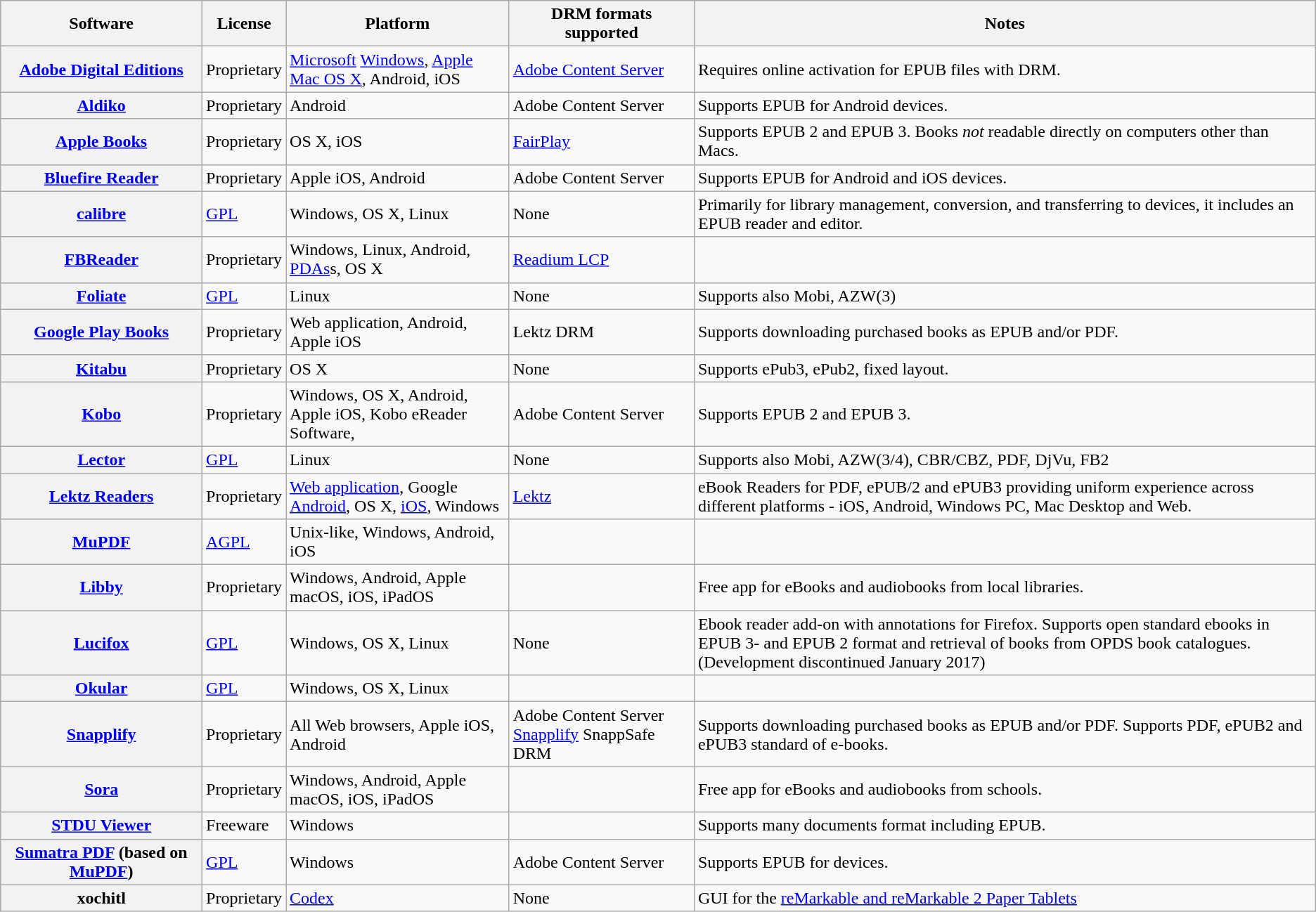<table class="wikitable sortable plainrowheaders">
<tr>
<th scope="col">Software</th>
<th scope="col">License</th>
<th scope="col">Platform</th>
<th scope="col">DRM formats supported</th>
<th scope="col" class="unsortable">Notes</th>
</tr>
<tr>
<th scope="row"><a href='#'>Adobe Digital Editions</a></th>
<td>Proprietary</td>
<td><a href='#'>Microsoft</a> <a href='#'>Windows</a>, <a href='#'>Apple</a> <a href='#'>Mac OS X</a>, Android, iOS</td>
<td><a href='#'>Adobe Content Server</a></td>
<td>Requires online activation for EPUB files with DRM.</td>
</tr>
<tr>
<th scope="row"><a href='#'>Aldiko</a></th>
<td>Proprietary</td>
<td>Android</td>
<td>Adobe Content Server</td>
<td>Supports EPUB for Android devices.</td>
</tr>
<tr>
<th scope="row"><a href='#'>Apple Books</a></th>
<td>Proprietary</td>
<td>OS X, iOS</td>
<td><a href='#'>FairPlay</a></td>
<td>Supports EPUB 2 and EPUB 3. Books <em>not</em> readable directly on computers other than Macs.</td>
</tr>
<tr>
<th scope="row"><a href='#'>Bluefire Reader</a></th>
<td>Proprietary</td>
<td>Apple iOS, Android</td>
<td>Adobe Content Server</td>
<td>Supports EPUB for Android and iOS devices.</td>
</tr>
<tr>
<th scope="row"><a href='#'>calibre</a></th>
<td><a href='#'>GPL</a></td>
<td>Windows, OS X, Linux</td>
<td>None</td>
<td>Primarily for library management, conversion, and transferring to devices, it includes an EPUB reader and editor. </td>
</tr>
<tr>
<th scope="row"><a href='#'>FBReader</a></th>
<td>Proprietary</td>
<td>Windows, Linux, Android, <a href='#'>PDAs</a>s, OS X</td>
<td><a href='#'>Readium LCP</a></td>
<td></td>
</tr>
<tr>
<th scope="row"><a href='#'>Foliate</a></th>
<td><a href='#'>GPL</a></td>
<td>Linux</td>
<td>None</td>
<td>Supports also Mobi, AZW(3)</td>
</tr>
<tr>
<th scope="row"><a href='#'>Google Play Books</a></th>
<td>Proprietary</td>
<td>Web application, Android, Apple iOS</td>
<td>Lektz DRM</td>
<td>Supports downloading purchased books as EPUB and/or PDF.</td>
</tr>
<tr>
<th scope="row"><a href='#'>Kitabu</a></th>
<td>Proprietary</td>
<td>OS X</td>
<td>None</td>
<td>Supports ePub3, ePub2, fixed layout.</td>
</tr>
<tr>
<th scope="row"><a href='#'>Kobo</a></th>
<td>Proprietary</td>
<td>Windows, OS X, Android, Apple iOS, Kobo eReader Software,</td>
<td>Adobe Content Server</td>
<td>Supports EPUB 2 and EPUB 3.</td>
</tr>
<tr>
<th scope="row"><a href='#'>Lector</a></th>
<td><a href='#'>GPL</a></td>
<td>Linux</td>
<td>None</td>
<td>Supports also Mobi, AZW(3/4), CBR/CBZ, PDF, DjVu, FB2</td>
</tr>
<tr>
<th scope="row"><a href='#'>Lektz Readers</a></th>
<td>Proprietary</td>
<td><a href='#'>Web application</a>, Google <a href='#'>Android</a>, OS X, <a href='#'>iOS</a>, Windows</td>
<td><a href='#'>Lektz</a></td>
<td>eBook Readers for PDF, ePUB/2 and ePUB3 providing uniform experience across different platforms - iOS, Android, Windows PC, Mac Desktop and Web.</td>
</tr>
<tr>
<th scope="row"><a href='#'>MuPDF</a></th>
<td><a href='#'>AGPL</a></td>
<td>Unix-like, Windows, Android, iOS</td>
<td></td>
<td></td>
</tr>
<tr>
<th scope="row"><a href='#'>Libby</a></th>
<td>Proprietary</td>
<td>Windows, Android, Apple macOS, iOS, iPadOS</td>
<td></td>
<td>Free app for eBooks and audiobooks from local libraries.</td>
</tr>
<tr>
<th scope="row"><a href='#'>Lucifox</a></th>
<td><a href='#'>GPL</a></td>
<td>Windows, OS X, Linux</td>
<td>None</td>
<td>Ebook reader add-on with annotations for Firefox. Supports open standard ebooks in EPUB 3- and EPUB 2 format and retrieval of books from OPDS book catalogues. (Development discontinued January 2017)</td>
</tr>
<tr>
<th scope="row"><a href='#'>Okular</a></th>
<td><a href='#'>GPL</a></td>
<td>Windows, OS X, Linux</td>
<td></td>
<td></td>
</tr>
<tr>
<th scope="row"><a href='#'>Snapplify</a></th>
<td>Proprietary</td>
<td>All Web browsers, Apple iOS, Android</td>
<td>Adobe Content Server <a href='#'>Snapplify</a> SnappSafe DRM</td>
<td>Supports downloading purchased books as EPUB and/or PDF. Supports PDF, ePUB2 and ePUB3 standard of e-books.</td>
</tr>
<tr>
<th scope="row"><a href='#'>Sora</a></th>
<td>Proprietary</td>
<td>Windows, Android, Apple macOS, iOS, iPadOS</td>
<td></td>
<td>Free app for eBooks and audiobooks from schools.</td>
</tr>
<tr>
<th scope="row"><a href='#'>STDU Viewer</a></th>
<td>Freeware</td>
<td>Windows</td>
<td></td>
<td>Supports many documents format including EPUB.</td>
</tr>
<tr>
<th scope="row"><a href='#'>Sumatra PDF</a> (based on <a href='#'>MuPDF</a>)</th>
<td><a href='#'>GPL</a></td>
<td>Windows</td>
<td>Adobe Content Server</td>
<td>Supports EPUB for devices.</td>
</tr>
<tr>
<th scope="row">xochitl</th>
<td>Proprietary</td>
<td><a href='#'>Codex</a></td>
<td>None</td>
<td>GUI for the <a href='#'>reMarkable and reMarkable 2 Paper Tablets</a></td>
</tr>
</table>
